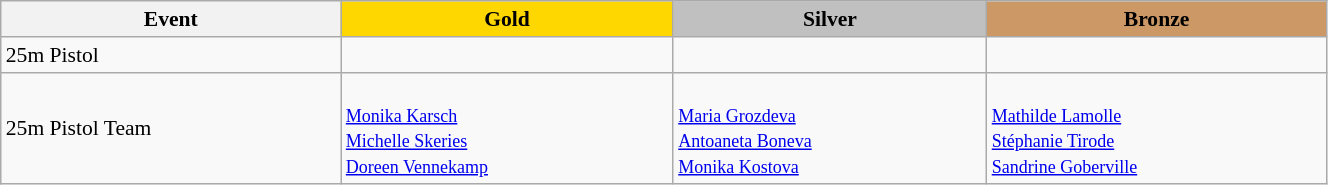<table class="wikitable" width=70% style="font-size:90%; text-align:left;">
<tr align=center>
<th>Event</th>
<td bgcolor=gold><strong>Gold</strong></td>
<td bgcolor=silver><strong>Silver</strong></td>
<td bgcolor=cc9966><strong>Bronze</strong></td>
</tr>
<tr>
<td>25m Pistol</td>
<td></td>
<td></td>
<td></td>
</tr>
<tr>
<td>25m Pistol Team</td>
<td><br><small><a href='#'>Monika Karsch</a><br><a href='#'>Michelle Skeries</a><br><a href='#'>Doreen Vennekamp</a></small></td>
<td><br><small><a href='#'>Maria Grozdeva</a><br><a href='#'>Antoaneta Boneva</a><br><a href='#'>Monika Kostova</a></small></td>
<td><br><small><a href='#'>Mathilde Lamolle</a><br><a href='#'>Stéphanie Tirode</a><br><a href='#'>Sandrine Goberville</a></small></td>
</tr>
</table>
